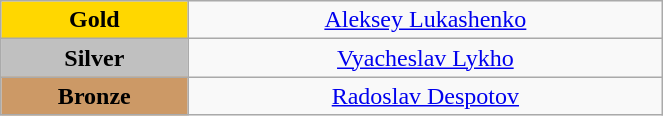<table class="wikitable" style="text-align:center; " width="35%">
<tr>
<td bgcolor="gold"><strong>Gold</strong></td>
<td><a href='#'>Aleksey Lukashenko</a><br>  <small><em></em></small></td>
</tr>
<tr>
<td bgcolor="silver"><strong>Silver</strong></td>
<td><a href='#'>Vyacheslav Lykho</a><br>  <small><em></em></small></td>
</tr>
<tr>
<td bgcolor="CC9966"><strong>Bronze</strong></td>
<td><a href='#'>Radoslav Despotov</a><br>  <small><em></em></small></td>
</tr>
</table>
